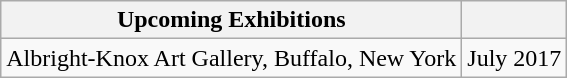<table class="wikitable">
<tr>
<th>Upcoming Exhibitions</th>
<th></th>
</tr>
<tr>
<td>Albright-Knox Art Gallery, Buffalo, New York</td>
<td>July 2017</td>
</tr>
</table>
